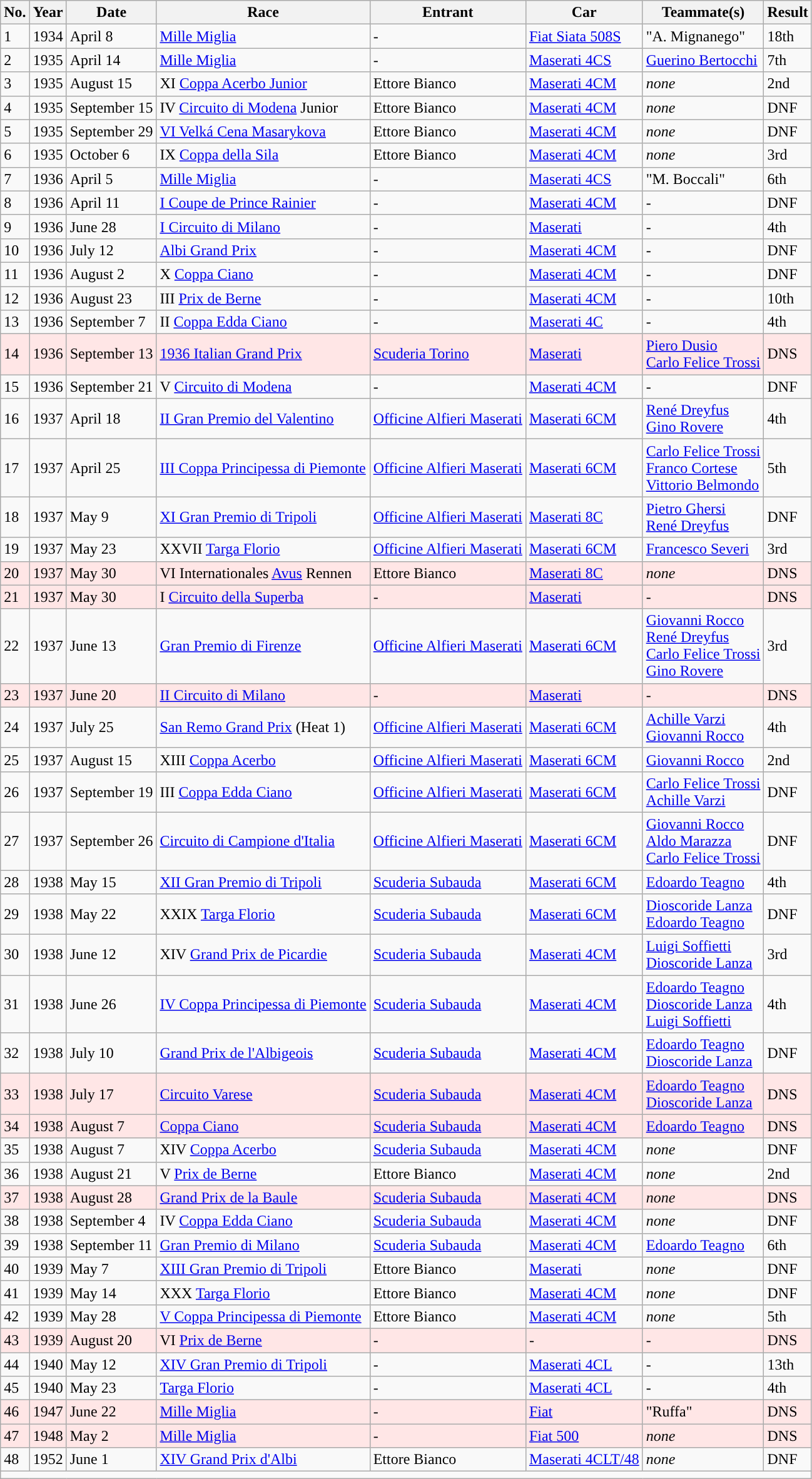<table class="wikitable sortable">
<tr>
<th>No.</th>
<th>Year</th>
<th>Date</th>
<th>Race</th>
<th>Entrant</th>
<th>Car</th>
<th>Teammate(s)</th>
<th>Result</th>
</tr>
<tr>
<td>1</td>
<td>1934</td>
<td>April 8</td>
<td><a href='#'>Mille Miglia</a></td>
<td>-</td>
<td><a href='#'>Fiat Siata 508S</a></td>
<td>"A. Mignanego"</td>
<td>18th</td>
</tr>
<tr>
<td>2</td>
<td>1935</td>
<td>April 14</td>
<td><a href='#'>Mille Miglia</a></td>
<td>-</td>
<td><a href='#'>Maserati 4CS</a></td>
<td><a href='#'>Guerino Bertocchi</a></td>
<td>7th</td>
</tr>
<tr>
<td>3</td>
<td>1935</td>
<td>August 15</td>
<td>XI <a href='#'>Coppa Acerbo Junior</a></td>
<td>Ettore Bianco</td>
<td><a href='#'>Maserati 4CM</a></td>
<td><em>none</em></td>
<td>2nd</td>
</tr>
<tr>
<td>4</td>
<td>1935</td>
<td>September 15</td>
<td>IV <a href='#'>Circuito di Modena</a> Junior</td>
<td>Ettore Bianco</td>
<td><a href='#'>Maserati 4CM</a></td>
<td><em>none</em></td>
<td>DNF</td>
</tr>
<tr>
<td>5</td>
<td>1935</td>
<td>September 29</td>
<td><a href='#'>VI Velká Cena Masarykova</a></td>
<td>Ettore Bianco</td>
<td><a href='#'>Maserati 4CM</a></td>
<td><em>none</em></td>
<td>DNF</td>
</tr>
<tr>
<td>6</td>
<td>1935</td>
<td>October 6</td>
<td>IX <a href='#'>Coppa della Sila</a></td>
<td>Ettore Bianco</td>
<td><a href='#'>Maserati 4CM</a></td>
<td><em>none</em></td>
<td>3rd</td>
</tr>
<tr>
<td>7</td>
<td>1936</td>
<td>April 5</td>
<td><a href='#'>Mille Miglia</a></td>
<td>-</td>
<td><a href='#'>Maserati 4CS</a></td>
<td>"M. Boccali"</td>
<td>6th</td>
</tr>
<tr>
<td>8</td>
<td>1936</td>
<td>April 11</td>
<td><a href='#'>I Coupe de Prince Rainier</a></td>
<td>-</td>
<td><a href='#'>Maserati 4CM</a></td>
<td>-</td>
<td>DNF</td>
</tr>
<tr>
<td>9</td>
<td>1936</td>
<td>June 28</td>
<td><a href='#'>I Circuito di Milano</a></td>
<td>-</td>
<td><a href='#'>Maserati</a></td>
<td>-</td>
<td>4th</td>
</tr>
<tr>
<td>10</td>
<td>1936</td>
<td>July 12</td>
<td><a href='#'>Albi Grand Prix</a></td>
<td>-</td>
<td><a href='#'>Maserati 4CM</a></td>
<td>-</td>
<td>DNF</td>
</tr>
<tr>
<td>11</td>
<td>1936</td>
<td>August 2</td>
<td>X <a href='#'>Coppa Ciano</a></td>
<td>-</td>
<td><a href='#'>Maserati 4CM</a></td>
<td>-</td>
<td>DNF</td>
</tr>
<tr>
<td>12</td>
<td>1936</td>
<td>August 23</td>
<td>III <a href='#'>Prix de Berne</a></td>
<td>-</td>
<td><a href='#'>Maserati 4CM</a></td>
<td>-</td>
<td>10th</td>
</tr>
<tr>
<td>13</td>
<td>1936</td>
<td>September 7</td>
<td>II <a href='#'>Coppa Edda Ciano</a></td>
<td>-</td>
<td><a href='#'>Maserati 4C</a></td>
<td>-</td>
<td>4th</td>
</tr>
<tr>
<td style="background:#ffe6e6;">14</td>
<td style="background:#ffe6e6;">1936</td>
<td style="background:#ffe6e6;">September 13</td>
<td style="background:#ffe6e6;"><a href='#'>1936 Italian Grand Prix</a></td>
<td style="background:#ffe6e6;"><a href='#'>Scuderia Torino</a></td>
<td style="background:#ffe6e6;"><a href='#'>Maserati</a></td>
<td style="background:#ffe6e6;"><a href='#'>Piero Dusio</a><br><a href='#'>Carlo Felice Trossi</a></td>
<td style="background:#ffe6e6;">DNS</td>
</tr>
<tr>
<td>15</td>
<td>1936</td>
<td>September 21</td>
<td>V <a href='#'>Circuito di Modena</a></td>
<td>-</td>
<td><a href='#'>Maserati 4CM</a></td>
<td>-</td>
<td>DNF</td>
</tr>
<tr>
<td>16</td>
<td>1937</td>
<td>April 18</td>
<td><a href='#'>II Gran Premio del Valentino</a></td>
<td><a href='#'>Officine Alfieri Maserati</a></td>
<td><a href='#'>Maserati 6CM</a></td>
<td><a href='#'>René Dreyfus</a><br><a href='#'>Gino Rovere</a></td>
<td>4th</td>
</tr>
<tr>
<td>17</td>
<td>1937</td>
<td>April 25</td>
<td><a href='#'>III Coppa Principessa di Piemonte</a></td>
<td><a href='#'>Officine Alfieri Maserati</a></td>
<td><a href='#'>Maserati 6CM</a></td>
<td><a href='#'>Carlo Felice Trossi</a><br><a href='#'>Franco Cortese</a><br><a href='#'>Vittorio Belmondo</a></td>
<td>5th</td>
</tr>
<tr>
<td>18</td>
<td>1937</td>
<td>May 9</td>
<td><a href='#'>XI Gran Premio di Tripoli</a></td>
<td><a href='#'>Officine Alfieri Maserati</a></td>
<td><a href='#'>Maserati 8C</a></td>
<td><a href='#'>Pietro Ghersi</a><br><a href='#'>René Dreyfus</a></td>
<td>DNF</td>
</tr>
<tr>
<td>19</td>
<td>1937</td>
<td>May 23</td>
<td>XXVII <a href='#'>Targa Florio</a></td>
<td><a href='#'>Officine Alfieri Maserati</a></td>
<td><a href='#'>Maserati 6CM</a></td>
<td><a href='#'>Francesco Severi</a></td>
<td>3rd</td>
</tr>
<tr>
<td style="background:#ffe6e6;">20</td>
<td style="background:#ffe6e6;">1937</td>
<td style="background:#ffe6e6;">May 30</td>
<td style="background:#ffe6e6;">VI Internationales <a href='#'>Avus</a> Rennen</td>
<td style="background:#ffe6e6;">Ettore Bianco</td>
<td style="background:#ffe6e6;"><a href='#'>Maserati 8C</a></td>
<td style="background:#ffe6e6;"><em>none</em></td>
<td style="background:#ffe6e6;">DNS</td>
</tr>
<tr>
<td style="background:#ffe6e6;">21</td>
<td style="background:#ffe6e6;">1937</td>
<td style="background:#ffe6e6;">May 30</td>
<td style="background:#ffe6e6;">I <a href='#'>Circuito della Superba</a></td>
<td style="background:#ffe6e6;">-</td>
<td style="background:#ffe6e6;"><a href='#'>Maserati</a></td>
<td style="background:#ffe6e6;">-</td>
<td style="background:#ffe6e6;">DNS</td>
</tr>
<tr>
<td>22</td>
<td>1937</td>
<td>June 13</td>
<td><a href='#'>Gran Premio di Firenze</a></td>
<td><a href='#'>Officine Alfieri Maserati</a></td>
<td><a href='#'>Maserati 6CM</a></td>
<td><a href='#'>Giovanni Rocco</a><br><a href='#'>René Dreyfus</a><br><a href='#'>Carlo Felice Trossi</a><br><a href='#'>Gino Rovere</a></td>
<td>3rd</td>
</tr>
<tr>
<td style="background:#ffe6e6;">23</td>
<td style="background:#ffe6e6;">1937</td>
<td style="background:#ffe6e6;">June 20</td>
<td style="background:#ffe6e6;"><a href='#'>II Circuito di Milano</a></td>
<td style="background:#ffe6e6;">-</td>
<td style="background:#ffe6e6;"><a href='#'>Maserati</a></td>
<td style="background:#ffe6e6;">-</td>
<td style="background:#ffe6e6;">DNS</td>
</tr>
<tr>
<td>24</td>
<td>1937</td>
<td>July 25</td>
<td><a href='#'>San Remo Grand Prix</a> (Heat 1)</td>
<td><a href='#'>Officine Alfieri Maserati</a></td>
<td><a href='#'>Maserati 6CM</a></td>
<td><a href='#'>Achille Varzi</a><br><a href='#'>Giovanni Rocco</a></td>
<td>4th</td>
</tr>
<tr>
<td>25</td>
<td>1937</td>
<td>August 15</td>
<td>XIII <a href='#'>Coppa Acerbo</a></td>
<td><a href='#'>Officine Alfieri Maserati</a></td>
<td><a href='#'>Maserati 6CM</a></td>
<td><a href='#'>Giovanni Rocco</a></td>
<td>2nd</td>
</tr>
<tr>
<td>26</td>
<td>1937</td>
<td>September 19</td>
<td>III <a href='#'>Coppa Edda Ciano</a></td>
<td><a href='#'>Officine Alfieri Maserati</a></td>
<td><a href='#'>Maserati 6CM</a></td>
<td><a href='#'>Carlo Felice Trossi</a><br><a href='#'>Achille Varzi</a></td>
<td>DNF</td>
</tr>
<tr>
<td>27</td>
<td>1937</td>
<td>September 26</td>
<td><a href='#'>Circuito di Campione d'Italia</a></td>
<td><a href='#'>Officine Alfieri Maserati</a></td>
<td><a href='#'>Maserati 6CM</a></td>
<td><a href='#'>Giovanni Rocco</a><br><a href='#'>Aldo Marazza</a><br><a href='#'>Carlo Felice Trossi</a></td>
<td>DNF</td>
</tr>
<tr>
<td>28</td>
<td>1938</td>
<td>May 15</td>
<td><a href='#'>XII Gran Premio di Tripoli</a></td>
<td><a href='#'>Scuderia Subauda</a></td>
<td><a href='#'>Maserati 6CM</a></td>
<td><a href='#'>Edoardo Teagno</a></td>
<td>4th</td>
</tr>
<tr>
<td>29</td>
<td>1938</td>
<td>May 22</td>
<td>XXIX <a href='#'>Targa Florio</a></td>
<td><a href='#'>Scuderia Subauda</a></td>
<td><a href='#'>Maserati 6CM</a></td>
<td><a href='#'>Dioscoride Lanza</a><br><a href='#'>Edoardo Teagno</a></td>
<td>DNF</td>
</tr>
<tr>
<td>30</td>
<td>1938</td>
<td>June 12</td>
<td>XIV <a href='#'>Grand Prix de Picardie</a></td>
<td><a href='#'>Scuderia Subauda</a></td>
<td><a href='#'>Maserati 4CM</a></td>
<td><a href='#'>Luigi Soffietti</a><br><a href='#'>Dioscoride Lanza</a></td>
<td>3rd</td>
</tr>
<tr>
<td>31</td>
<td>1938</td>
<td>June 26</td>
<td><a href='#'>IV Coppa Principessa di Piemonte</a></td>
<td><a href='#'>Scuderia Subauda</a></td>
<td><a href='#'>Maserati 4CM</a></td>
<td><a href='#'>Edoardo Teagno</a><br><a href='#'>Dioscoride Lanza</a><br><a href='#'>Luigi Soffietti</a></td>
<td>4th</td>
</tr>
<tr>
<td>32</td>
<td>1938</td>
<td>July 10</td>
<td><a href='#'>Grand Prix de l'Albigeois</a></td>
<td><a href='#'>Scuderia Subauda</a></td>
<td><a href='#'>Maserati 4CM</a></td>
<td><a href='#'>Edoardo Teagno</a><br><a href='#'>Dioscoride Lanza</a></td>
<td>DNF</td>
</tr>
<tr>
<td style="background:#ffe6e6;">33</td>
<td style="background:#ffe6e6;">1938</td>
<td style="background:#ffe6e6;">July 17</td>
<td style="background:#ffe6e6;"><a href='#'>Circuito Varese</a></td>
<td style="background:#ffe6e6;"><a href='#'>Scuderia Subauda</a></td>
<td style="background:#ffe6e6;"><a href='#'>Maserati 4CM</a></td>
<td style="background:#ffe6e6;"><a href='#'>Edoardo Teagno</a><br><a href='#'>Dioscoride Lanza</a></td>
<td style="background:#ffe6e6;">DNS</td>
</tr>
<tr>
<td style="background:#ffe6e6;">34</td>
<td style="background:#ffe6e6;">1938</td>
<td style="background:#ffe6e6;">August 7</td>
<td style="background:#ffe6e6;"><a href='#'>Coppa Ciano</a></td>
<td style="background:#ffe6e6;"><a href='#'>Scuderia Subauda</a></td>
<td style="background:#ffe6e6;"><a href='#'>Maserati 4CM</a></td>
<td style="background:#ffe6e6;"><a href='#'>Edoardo Teagno</a></td>
<td style="background:#ffe6e6;">DNS</td>
</tr>
<tr>
<td>35</td>
<td>1938</td>
<td>August 7</td>
<td>XIV <a href='#'>Coppa Acerbo</a></td>
<td><a href='#'>Scuderia Subauda</a></td>
<td><a href='#'>Maserati 4CM</a></td>
<td><em>none</em></td>
<td>DNF</td>
</tr>
<tr>
<td>36</td>
<td>1938</td>
<td>August 21</td>
<td>V <a href='#'>Prix de Berne</a></td>
<td>Ettore Bianco</td>
<td><a href='#'>Maserati 4CM</a></td>
<td><em>none</em></td>
<td>2nd</td>
</tr>
<tr>
<td style="background:#ffe6e6;">37</td>
<td style="background:#ffe6e6;">1938</td>
<td style="background:#ffe6e6;">August 28</td>
<td style="background:#ffe6e6;"><a href='#'>Grand Prix de la Baule</a></td>
<td style="background:#ffe6e6;"><a href='#'>Scuderia Subauda</a></td>
<td style="background:#ffe6e6;"><a href='#'>Maserati 4CM</a></td>
<td style="background:#ffe6e6;"><em>none</em></td>
<td style="background:#ffe6e6;">DNS</td>
</tr>
<tr>
<td>38</td>
<td>1938</td>
<td>September 4</td>
<td>IV <a href='#'>Coppa Edda Ciano</a></td>
<td><a href='#'>Scuderia Subauda</a></td>
<td><a href='#'>Maserati 4CM</a></td>
<td><em>none</em></td>
<td>DNF</td>
</tr>
<tr>
<td>39</td>
<td>1938</td>
<td>September 11</td>
<td><a href='#'>Gran Premio di Milano</a></td>
<td><a href='#'>Scuderia Subauda</a></td>
<td><a href='#'>Maserati 4CM</a></td>
<td><a href='#'>Edoardo Teagno</a></td>
<td>6th</td>
</tr>
<tr>
<td>40</td>
<td>1939</td>
<td>May 7</td>
<td><a href='#'>XIII Gran Premio di Tripoli</a></td>
<td>Ettore Bianco</td>
<td><a href='#'>Maserati</a></td>
<td><em>none</em></td>
<td>DNF</td>
</tr>
<tr>
<td>41</td>
<td>1939</td>
<td>May 14</td>
<td>XXX <a href='#'>Targa Florio</a></td>
<td>Ettore Bianco</td>
<td><a href='#'>Maserati 4CM</a></td>
<td><em>none</em></td>
<td>DNF</td>
</tr>
<tr>
<td>42</td>
<td>1939</td>
<td>May 28</td>
<td><a href='#'>V Coppa Principessa di Piemonte</a></td>
<td>Ettore Bianco</td>
<td><a href='#'>Maserati 4CM</a></td>
<td><em>none</em></td>
<td>5th</td>
</tr>
<tr>
<td style="background:#ffe6e6;">43</td>
<td style="background:#ffe6e6;">1939</td>
<td style="background:#ffe6e6;">August 20</td>
<td style="background:#ffe6e6;">VI <a href='#'>Prix de Berne</a></td>
<td style="background:#ffe6e6;">-</td>
<td style="background:#ffe6e6;">-</td>
<td style="background:#ffe6e6;">-</td>
<td style="background:#ffe6e6;">DNS</td>
</tr>
<tr>
<td>44</td>
<td>1940</td>
<td>May 12</td>
<td><a href='#'>XIV Gran Premio di Tripoli</a></td>
<td>-</td>
<td><a href='#'>Maserati 4CL</a></td>
<td>-</td>
<td>13th</td>
</tr>
<tr>
<td>45</td>
<td>1940</td>
<td>May 23</td>
<td><a href='#'>Targa Florio</a></td>
<td>-</td>
<td><a href='#'>Maserati 4CL</a></td>
<td>-</td>
<td>4th</td>
</tr>
<tr>
<td style="background:#ffe6e6;">46</td>
<td style="background:#ffe6e6;">1947</td>
<td style="background:#ffe6e6;">June 22</td>
<td style="background:#ffe6e6;"><a href='#'>Mille Miglia</a></td>
<td style="background:#ffe6e6;">-</td>
<td style="background:#ffe6e6;"><a href='#'>Fiat</a></td>
<td style="background:#ffe6e6;">"Ruffa"</td>
<td style="background:#ffe6e6;">DNS</td>
</tr>
<tr>
<td style="background:#ffe6e6;">47</td>
<td style="background:#ffe6e6;">1948</td>
<td style="background:#ffe6e6;">May 2</td>
<td style="background:#ffe6e6;"><a href='#'>Mille Miglia</a></td>
<td style="background:#ffe6e6;">-</td>
<td style="background:#ffe6e6;"><a href='#'>Fiat 500</a></td>
<td style="background:#ffe6e6;"><em>none</em></td>
<td style="background:#ffe6e6;">DNS</td>
</tr>
<tr>
<td>48</td>
<td>1952</td>
<td>June 1</td>
<td><a href='#'>XIV Grand Prix d'Albi</a></td>
<td>Ettore Bianco</td>
<td><a href='#'>Maserati 4CLT/48</a></td>
<td><em>none</em></td>
<td>DNF</td>
</tr>
<tr>
<td colspan="8"></td>
</tr>
</table>
